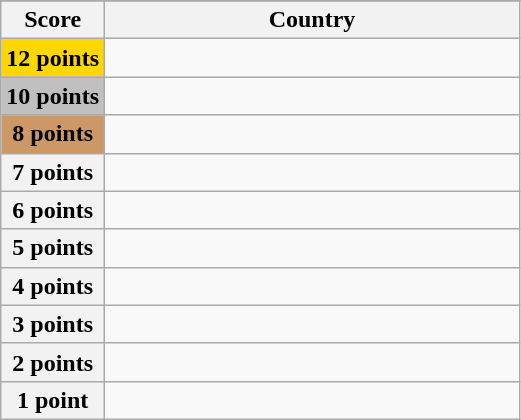<table class="wikitable">
<tr>
</tr>
<tr>
<th scope="col" width="20%">Score</th>
<th scope="col">Country</th>
</tr>
<tr>
<th scope="row" style="background:gold">12 points</th>
<td></td>
</tr>
<tr>
<th scope="row" style="background:silver">10 points</th>
<td></td>
</tr>
<tr>
<th scope="row" style="background:#CC9966">8 points</th>
<td></td>
</tr>
<tr>
<th scope="row">7 points</th>
<td></td>
</tr>
<tr>
<th scope="row">6 points</th>
<td></td>
</tr>
<tr>
<th scope="row">5 points</th>
<td></td>
</tr>
<tr>
<th scope="row">4 points</th>
<td></td>
</tr>
<tr>
<th scope="row">3 points</th>
<td></td>
</tr>
<tr>
<th scope="row">2 points</th>
<td></td>
</tr>
<tr>
<th scope="row">1 point</th>
<td></td>
</tr>
</table>
